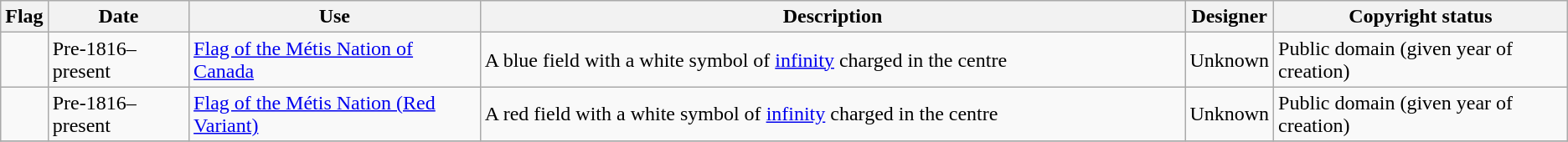<table class="wikitable">
<tr>
<th scope="col">Flag</th>
<th scope="col">Date</th>
<th scope="col">Use</th>
<th scope="col" style="width: 45%;">Description</th>
<th scope="col">Designer</th>
<th scope="col">Copyright status</th>
</tr>
<tr>
<td></td>
<td>Pre-1816–present</td>
<td><a href='#'>Flag of the Métis Nation of Canada</a></td>
<td>A blue field with a white symbol of <a href='#'>infinity</a> charged in the centre</td>
<td>Unknown</td>
<td>Public domain (given year of creation)</td>
</tr>
<tr>
<td></td>
<td>Pre-1816–present</td>
<td><a href='#'>Flag of the Métis Nation (Red Variant)</a></td>
<td>A red field with a white symbol of <a href='#'>infinity</a> charged in the centre</td>
<td>Unknown</td>
<td>Public domain (given year of creation)</td>
</tr>
<tr>
</tr>
</table>
